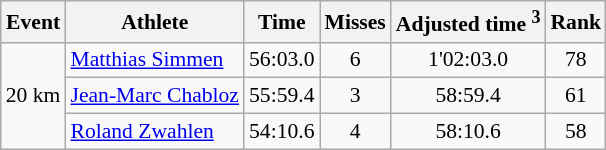<table class="wikitable" style="font-size:90%">
<tr>
<th>Event</th>
<th>Athlete</th>
<th>Time</th>
<th>Misses</th>
<th>Adjusted time <sup>3</sup></th>
<th>Rank</th>
</tr>
<tr>
<td rowspan="3">20 km</td>
<td><a href='#'>Matthias Simmen</a></td>
<td align="center">56:03.0</td>
<td align="center">6</td>
<td align="center">1'02:03.0</td>
<td align="center">78</td>
</tr>
<tr>
<td><a href='#'>Jean-Marc Chabloz</a></td>
<td align="center">55:59.4</td>
<td align="center">3</td>
<td align="center">58:59.4</td>
<td align="center">61</td>
</tr>
<tr>
<td><a href='#'>Roland Zwahlen</a></td>
<td align="center">54:10.6</td>
<td align="center">4</td>
<td align="center">58:10.6</td>
<td align="center">58</td>
</tr>
</table>
